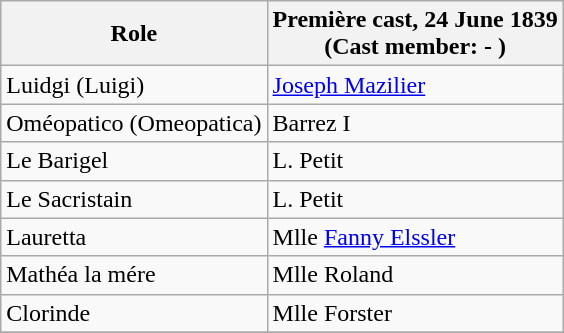<table class="wikitable">
<tr>
<th>Role</th>
<th>Première cast, 		24 June 1839<br>(Cast member: - )</th>
</tr>
<tr>
<td>Luidgi (Luigi)</td>
<td><a href='#'>Joseph Mazilier</a></td>
</tr>
<tr>
<td>Oméopatico (Omeopatica)</td>
<td>Barrez I</td>
</tr>
<tr>
<td>Le Barigel</td>
<td>L. Petit</td>
</tr>
<tr>
<td>Le Sacristain</td>
<td>L. Petit</td>
</tr>
<tr>
<td>Lauretta</td>
<td>Mlle <a href='#'>Fanny Elssler</a></td>
</tr>
<tr>
<td>Mathéa la mére</td>
<td>Mlle Roland</td>
</tr>
<tr>
<td>Clorinde</td>
<td>Mlle Forster</td>
</tr>
<tr>
</tr>
</table>
